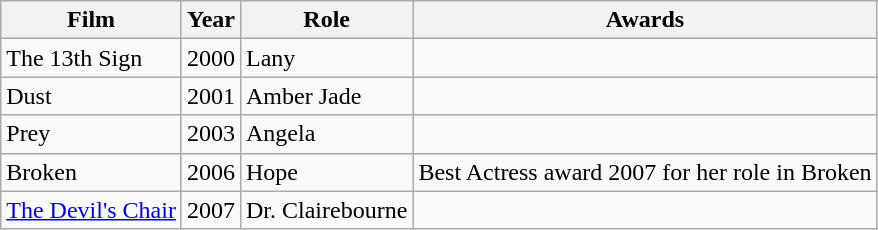<table class="wikitable">
<tr>
<th>Film</th>
<th>Year</th>
<th>Role</th>
<th>Awards</th>
</tr>
<tr>
<td>The 13th Sign</td>
<td>2000</td>
<td>Lany</td>
<td></td>
</tr>
<tr>
<td>Dust</td>
<td>2001</td>
<td>Amber Jade</td>
<td></td>
</tr>
<tr>
<td>Prey</td>
<td>2003</td>
<td>Angela</td>
<td></td>
</tr>
<tr>
<td>Broken</td>
<td>2006</td>
<td>Hope</td>
<td>Best Actress award 2007 for her role in Broken</td>
</tr>
<tr>
<td><a href='#'>The Devil's Chair</a></td>
<td>2007</td>
<td>Dr. Clairebourne</td>
<td></td>
</tr>
</table>
